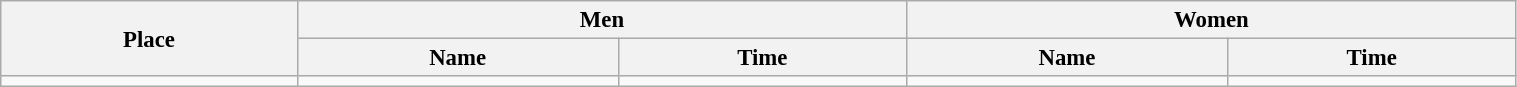<table class=wikitable style="font-size:95%" width="80%">
<tr>
<th rowspan="2">Place</th>
<th colspan="2">Men</th>
<th colspan="2">Women</th>
</tr>
<tr>
<th>Name</th>
<th>Time</th>
<th>Name</th>
<th>Time</th>
</tr>
<tr>
<td align="center"></td>
<td></td>
<td></td>
<td></td>
<td></td>
</tr>
</table>
